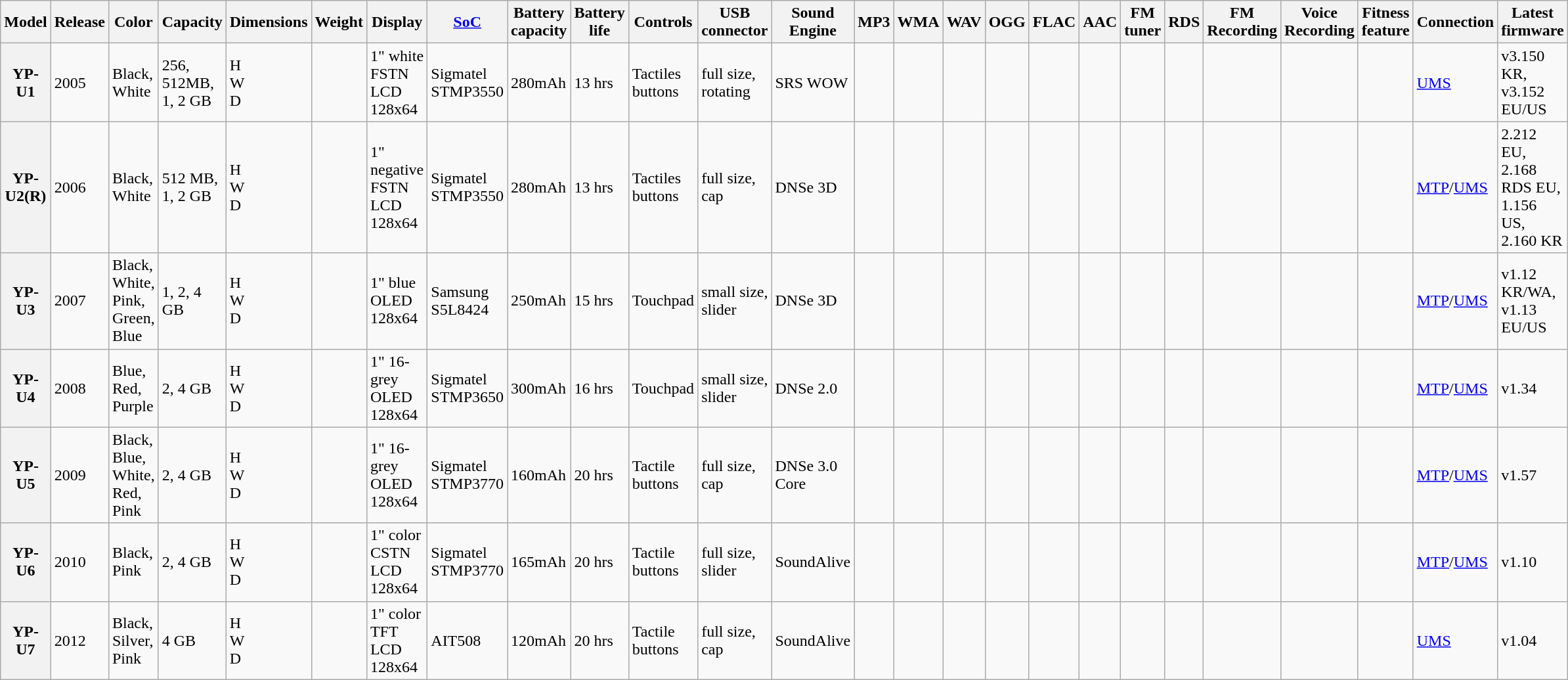<table class="wikitable">
<tr>
<th>Model</th>
<th>Release</th>
<th>Color</th>
<th>Capacity</th>
<th>Dimensions</th>
<th>Weight</th>
<th>Display</th>
<th><a href='#'>SoC</a></th>
<th>Battery capacity</th>
<th>Battery life</th>
<th>Controls</th>
<th>USB connector</th>
<th>Sound Engine</th>
<th>MP3</th>
<th>WMA</th>
<th>WAV</th>
<th>OGG</th>
<th>FLAC</th>
<th>AAC</th>
<th>FM tuner</th>
<th>RDS</th>
<th>FM Recording</th>
<th>Voice Recording</th>
<th>Fitness feature</th>
<th>Connection</th>
<th>Latest firmware</th>
</tr>
<tr>
<th>YP-U1</th>
<td>2005</td>
<td>Black, White</td>
<td>256, 512MB, 1, 2 GB</td>
<td> H <br>  W <br>  D</td>
<td></td>
<td>1" white FSTN LCD 128x64</td>
<td>Sigmatel STMP3550</td>
<td>280mAh</td>
<td>13 hrs</td>
<td>Tactiles buttons</td>
<td>full size, rotating</td>
<td>SRS WOW</td>
<td></td>
<td></td>
<td></td>
<td></td>
<td></td>
<td></td>
<td></td>
<td></td>
<td></td>
<td></td>
<td></td>
<td><a href='#'>UMS</a></td>
<td>v3.150 KR, v3.152 EU/US</td>
</tr>
<tr>
<th>YP-U2(R)</th>
<td>2006</td>
<td>Black, White</td>
<td>512 MB, 1, 2 GB</td>
<td> H <br>  W <br>  D</td>
<td></td>
<td>1" negative FSTN LCD 128x64</td>
<td>Sigmatel STMP3550</td>
<td>280mAh</td>
<td>13 hrs</td>
<td>Tactiles buttons</td>
<td>full size, cap</td>
<td>DNSe 3D</td>
<td></td>
<td></td>
<td></td>
<td></td>
<td></td>
<td></td>
<td></td>
<td></td>
<td></td>
<td></td>
<td></td>
<td><a href='#'>MTP</a>/<a href='#'>UMS</a></td>
<td>2.212 EU, 2.168 RDS EU, 1.156 US, 2.160 KR</td>
</tr>
<tr>
<th>YP-U3</th>
<td>2007</td>
<td>Black, White, Pink, Green, Blue</td>
<td>1, 2, 4 GB</td>
<td> H <br>  W <br>  D</td>
<td></td>
<td>1" blue OLED 128x64</td>
<td>Samsung S5L8424</td>
<td>250mAh</td>
<td>15 hrs</td>
<td>Touchpad</td>
<td>small size, slider</td>
<td>DNSe 3D</td>
<td></td>
<td></td>
<td></td>
<td></td>
<td></td>
<td></td>
<td></td>
<td></td>
<td></td>
<td></td>
<td></td>
<td><a href='#'>MTP</a>/<a href='#'>UMS</a></td>
<td>v1.12 KR/WA, v1.13 EU/US</td>
</tr>
<tr>
<th>YP-U4</th>
<td>2008</td>
<td>Blue, Red, Purple</td>
<td>2, 4 GB</td>
<td> H <br>  W <br>  D</td>
<td></td>
<td>1" 16-grey OLED 128x64</td>
<td>Sigmatel STMP3650</td>
<td>300mAh</td>
<td>16 hrs</td>
<td>Touchpad</td>
<td>small size, slider</td>
<td>DNSe 2.0</td>
<td></td>
<td></td>
<td></td>
<td></td>
<td></td>
<td></td>
<td></td>
<td></td>
<td></td>
<td></td>
<td></td>
<td><a href='#'>MTP</a>/<a href='#'>UMS</a></td>
<td>v1.34</td>
</tr>
<tr>
<th>YP-U5</th>
<td>2009</td>
<td>Black, Blue, White, Red, Pink</td>
<td>2, 4 GB</td>
<td> H <br>  W <br>  D</td>
<td></td>
<td>1" 16-grey OLED 128x64</td>
<td>Sigmatel STMP3770</td>
<td>160mAh</td>
<td>20 hrs</td>
<td>Tactile buttons</td>
<td>full size, cap</td>
<td>DNSe 3.0 Core</td>
<td></td>
<td></td>
<td></td>
<td></td>
<td></td>
<td></td>
<td></td>
<td></td>
<td></td>
<td></td>
<td></td>
<td><a href='#'>MTP</a>/<a href='#'>UMS</a></td>
<td>v1.57</td>
</tr>
<tr>
<th>YP-U6</th>
<td>2010</td>
<td>Black, Pink</td>
<td>2, 4 GB</td>
<td> H <br>  W <br>  D</td>
<td></td>
<td>1" color CSTN LCD 128x64</td>
<td>Sigmatel STMP3770</td>
<td>165mAh</td>
<td>20 hrs</td>
<td>Tactile buttons</td>
<td>full size, slider</td>
<td>SoundAlive</td>
<td></td>
<td></td>
<td></td>
<td></td>
<td></td>
<td></td>
<td></td>
<td></td>
<td></td>
<td></td>
<td></td>
<td><a href='#'>MTP</a>/<a href='#'>UMS</a></td>
<td>v1.10</td>
</tr>
<tr>
<th>YP-U7</th>
<td>2012</td>
<td>Black, Silver, Pink</td>
<td>4 GB</td>
<td> H <br>  W <br>  D</td>
<td></td>
<td>1" color TFT LCD 128x64</td>
<td>AIT508</td>
<td>120mAh</td>
<td>20 hrs</td>
<td>Tactile buttons</td>
<td>full size, cap</td>
<td>SoundAlive</td>
<td></td>
<td></td>
<td></td>
<td></td>
<td></td>
<td></td>
<td></td>
<td></td>
<td></td>
<td></td>
<td></td>
<td><a href='#'>UMS</a></td>
<td>v1.04</td>
</tr>
</table>
